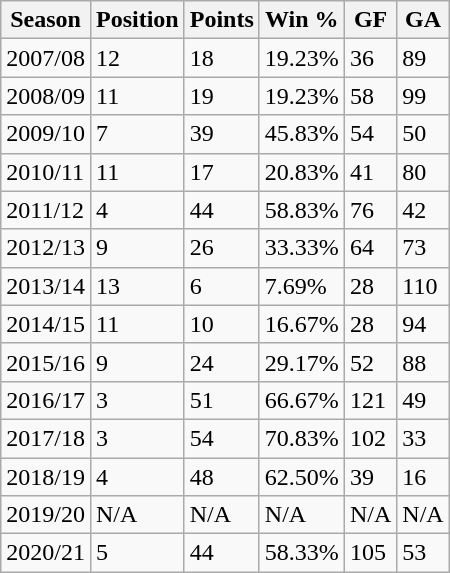<table class="wikitable sortable">
<tr>
<th>Season</th>
<th>Position</th>
<th>Points</th>
<th>Win %</th>
<th>GF</th>
<th>GA</th>
</tr>
<tr>
<td>2007/08</td>
<td>12</td>
<td>18</td>
<td>19.23%</td>
<td>36</td>
<td>89</td>
</tr>
<tr>
<td>2008/09</td>
<td>11</td>
<td>19</td>
<td>19.23%</td>
<td>58</td>
<td>99</td>
</tr>
<tr>
<td>2009/10</td>
<td>7</td>
<td>39</td>
<td>45.83%</td>
<td>54</td>
<td>50</td>
</tr>
<tr>
<td>2010/11</td>
<td>11</td>
<td>17</td>
<td>20.83%</td>
<td>41</td>
<td>80</td>
</tr>
<tr>
<td>2011/12</td>
<td>4</td>
<td>44</td>
<td>58.83%</td>
<td>76</td>
<td>42</td>
</tr>
<tr>
<td>2012/13</td>
<td>9</td>
<td>26</td>
<td>33.33%</td>
<td>64</td>
<td>73</td>
</tr>
<tr>
<td>2013/14</td>
<td>13</td>
<td>6</td>
<td>7.69%</td>
<td>28</td>
<td>110</td>
</tr>
<tr>
<td>2014/15</td>
<td>11</td>
<td>10</td>
<td>16.67%</td>
<td>28</td>
<td>94</td>
</tr>
<tr>
<td>2015/16</td>
<td>9</td>
<td>24</td>
<td>29.17%</td>
<td>52</td>
<td>88</td>
</tr>
<tr>
<td>2016/17</td>
<td>3</td>
<td>51</td>
<td>66.67%</td>
<td>121</td>
<td>49</td>
</tr>
<tr>
<td>2017/18</td>
<td>3</td>
<td>54</td>
<td>70.83%</td>
<td>102</td>
<td>33</td>
</tr>
<tr>
<td>2018/19</td>
<td>4</td>
<td>48</td>
<td>62.50%</td>
<td>39</td>
<td>16</td>
</tr>
<tr>
<td>2019/20</td>
<td>N/A</td>
<td>N/A</td>
<td>N/A</td>
<td>N/A</td>
<td>N/A</td>
</tr>
<tr>
<td>2020/21</td>
<td>5</td>
<td>44</td>
<td>58.33%</td>
<td>105</td>
<td>53</td>
</tr>
</table>
